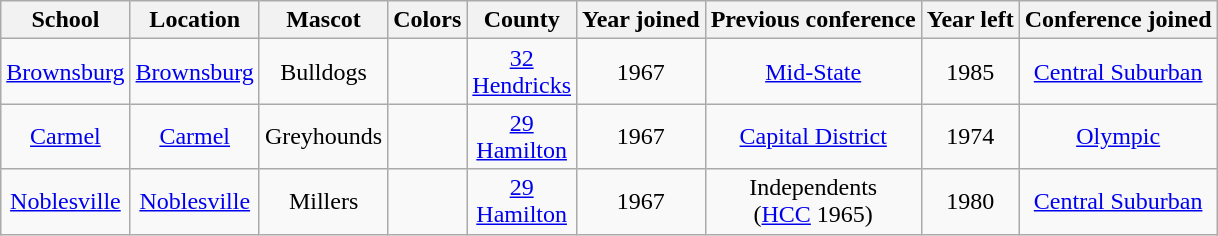<table class="wikitable" style="text-align:center;">
<tr>
<th>School</th>
<th>Location</th>
<th>Mascot</th>
<th>Colors</th>
<th>County</th>
<th>Year joined</th>
<th>Previous conference</th>
<th>Year left</th>
<th>Conference joined</th>
</tr>
<tr>
<td><a href='#'>Brownsburg</a></td>
<td><a href='#'>Brownsburg</a></td>
<td>Bulldogs</td>
<td> </td>
<td><a href='#'>32 <br> Hendricks</a></td>
<td>1967</td>
<td><a href='#'>Mid-State</a></td>
<td>1985</td>
<td><a href='#'>Central Suburban</a></td>
</tr>
<tr>
<td><a href='#'>Carmel</a></td>
<td><a href='#'>Carmel</a></td>
<td>Greyhounds</td>
<td> </td>
<td><a href='#'>29 <br> Hamilton</a></td>
<td>1967</td>
<td><a href='#'>Capital District</a></td>
<td>1974</td>
<td><a href='#'>Olympic</a></td>
</tr>
<tr>
<td><a href='#'>Noblesville</a></td>
<td><a href='#'>Noblesville</a></td>
<td>Millers</td>
<td>  </td>
<td><a href='#'>29 <br> Hamilton</a></td>
<td>1967</td>
<td>Independents<br>(<a href='#'>HCC</a> 1965)</td>
<td>1980</td>
<td><a href='#'>Central Suburban</a></td>
</tr>
</table>
